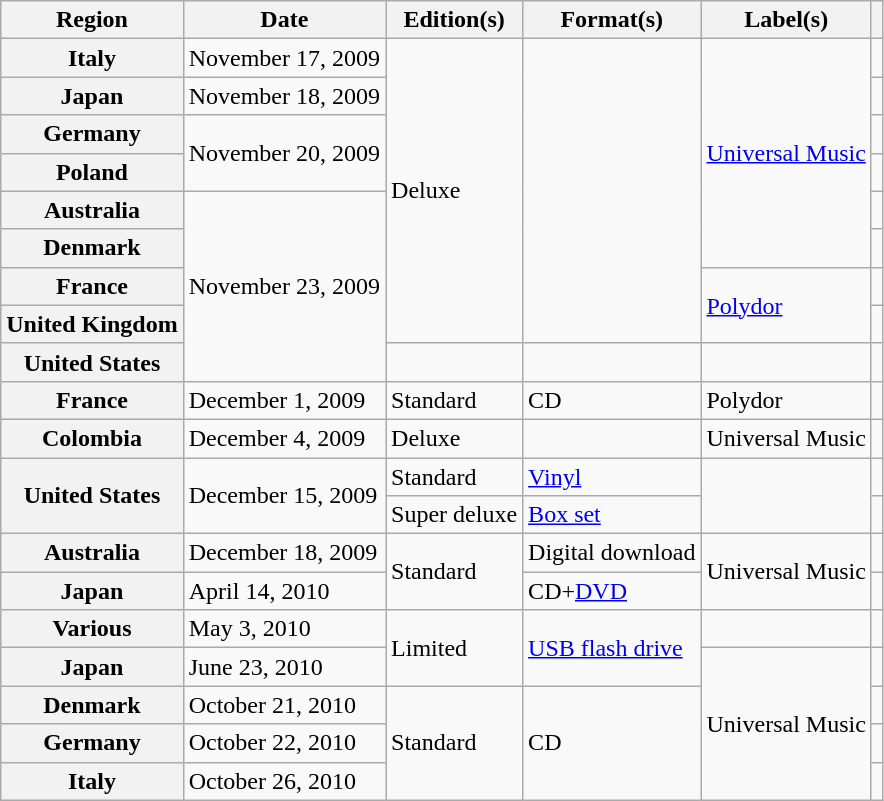<table class="wikitable plainrowheaders">
<tr>
<th scope="col">Region</th>
<th scope="col">Date</th>
<th scope="col">Edition(s)</th>
<th scope="col">Format(s)</th>
<th scope="col">Label(s)</th>
<th scope="col"></th>
</tr>
<tr>
<th scope="row">Italy</th>
<td>November 17, 2009</td>
<td rowspan="8">Deluxe</td>
<td rowspan="8"></td>
<td rowspan="6"><a href='#'>Universal Music</a></td>
<td></td>
</tr>
<tr>
<th scope="row">Japan</th>
<td>November 18, 2009</td>
<td></td>
</tr>
<tr>
<th scope="row">Germany</th>
<td rowspan="2">November 20, 2009</td>
<td></td>
</tr>
<tr>
<th scope="row">Poland</th>
<td></td>
</tr>
<tr>
<th scope="row">Australia</th>
<td rowspan="5">November 23, 2009</td>
<td></td>
</tr>
<tr>
<th scope="row">Denmark</th>
<td></td>
</tr>
<tr>
<th scope="row">France</th>
<td rowspan="2"><a href='#'>Polydor</a></td>
<td></td>
</tr>
<tr>
<th scope="row">United Kingdom</th>
<td></td>
</tr>
<tr>
<th scope="row">United States</th>
<td></td>
<td></td>
<td></td>
<td></td>
</tr>
<tr>
<th scope="row">France</th>
<td>December 1, 2009</td>
<td>Standard</td>
<td>CD</td>
<td>Polydor</td>
<td></td>
</tr>
<tr>
<th scope="row">Colombia</th>
<td>December 4, 2009</td>
<td>Deluxe</td>
<td></td>
<td>Universal Music</td>
<td></td>
</tr>
<tr>
<th scope="row" rowspan="2">United States</th>
<td rowspan="2">December 15, 2009</td>
<td>Standard</td>
<td><a href='#'>Vinyl</a></td>
<td rowspan="2"></td>
<td></td>
</tr>
<tr>
<td>Super deluxe</td>
<td><a href='#'>Box set</a></td>
<td></td>
</tr>
<tr>
<th scope="row">Australia</th>
<td>December 18, 2009</td>
<td rowspan="2">Standard</td>
<td>Digital download</td>
<td rowspan="2">Universal Music</td>
<td></td>
</tr>
<tr>
<th scope="row">Japan</th>
<td>April 14, 2010</td>
<td>CD+<a href='#'>DVD</a></td>
<td></td>
</tr>
<tr>
<th scope="row">Various</th>
<td>May 3, 2010</td>
<td rowspan="2">Limited</td>
<td rowspan="2"><a href='#'>USB flash drive</a></td>
<td></td>
<td></td>
</tr>
<tr>
<th scope="row">Japan</th>
<td>June 23, 2010</td>
<td rowspan="4">Universal Music</td>
<td></td>
</tr>
<tr>
<th scope="row">Denmark</th>
<td>October 21, 2010</td>
<td rowspan="3">Standard</td>
<td rowspan="3">CD</td>
<td></td>
</tr>
<tr>
<th scope="row">Germany</th>
<td>October 22, 2010</td>
<td></td>
</tr>
<tr>
<th scope="row">Italy</th>
<td>October 26, 2010</td>
<td></td>
</tr>
</table>
